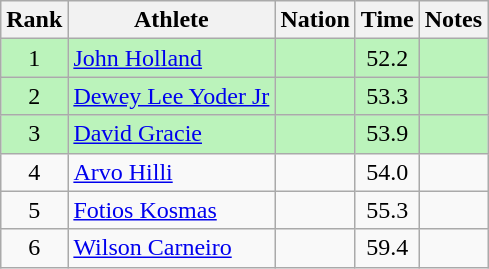<table class="wikitable sortable" style="text-align:center">
<tr>
<th>Rank</th>
<th>Athlete</th>
<th>Nation</th>
<th>Time</th>
<th>Notes</th>
</tr>
<tr bgcolor=bbf3bb>
<td>1</td>
<td align="left"><a href='#'>John Holland</a></td>
<td align="left"></td>
<td>52.2</td>
<td></td>
</tr>
<tr bgcolor=bbf3bb>
<td>2</td>
<td align="left"><a href='#'>Dewey Lee Yoder Jr</a></td>
<td align="left"></td>
<td>53.3</td>
<td></td>
</tr>
<tr bgcolor=bbf3bb>
<td>3</td>
<td align="left"><a href='#'>David Gracie</a></td>
<td align="left"></td>
<td>53.9</td>
<td></td>
</tr>
<tr>
<td>4</td>
<td align="left"><a href='#'>Arvo Hilli</a></td>
<td align="left"></td>
<td>54.0</td>
<td></td>
</tr>
<tr>
<td>5</td>
<td align="left"><a href='#'>Fotios Kosmas</a></td>
<td align="left"></td>
<td>55.3</td>
<td></td>
</tr>
<tr>
<td>6</td>
<td align="left"><a href='#'>Wilson Carneiro</a></td>
<td align="left"></td>
<td>59.4</td>
<td></td>
</tr>
</table>
